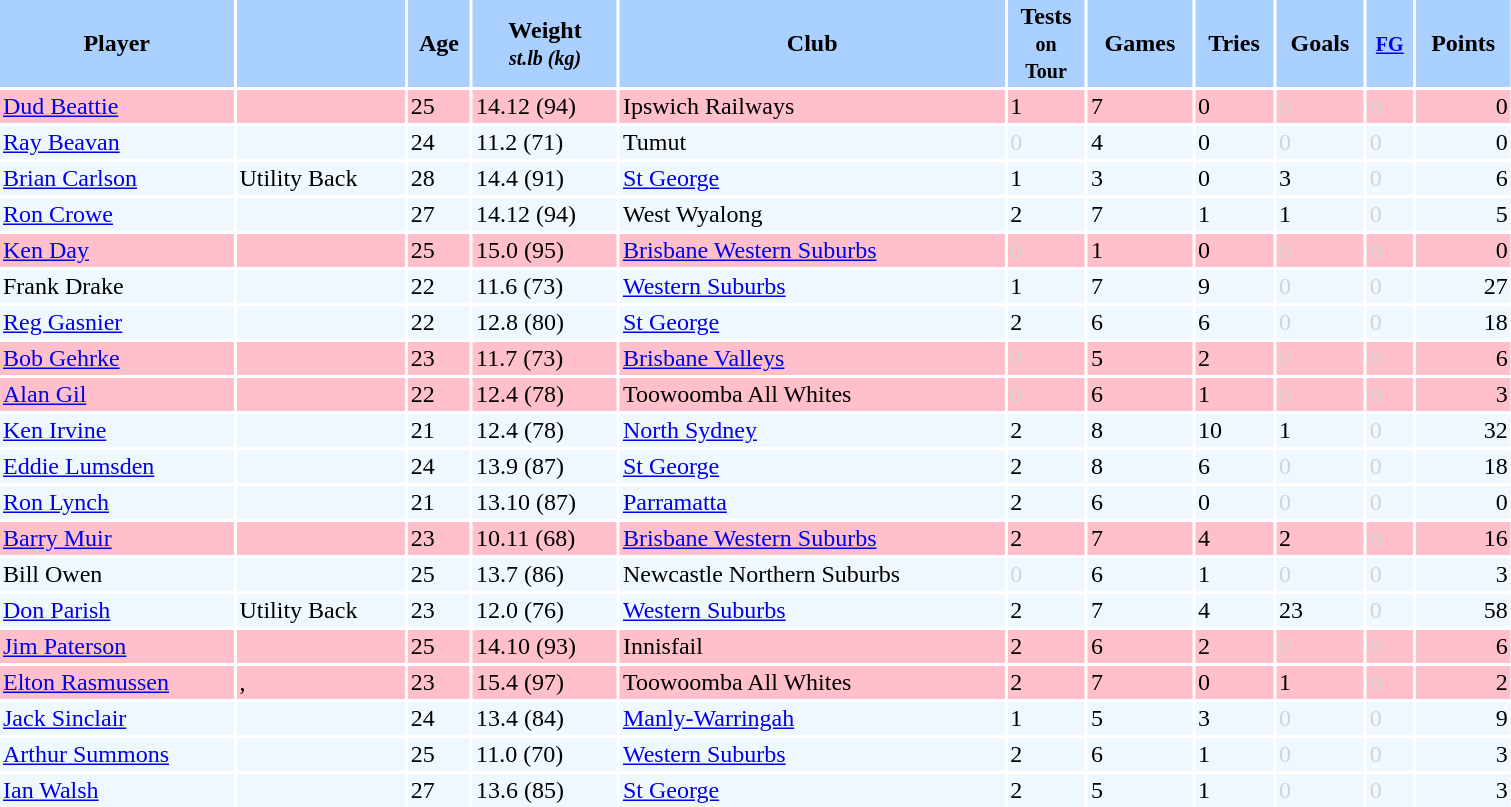<table class="sortable" border="0" cellspacing="2" cellpadding="2" style="width:80%;" style="text-align:center;">
<tr style="background:#AAD0FF">
<th>Player</th>
<th></th>
<th>Age</th>
<th>Weight<br><small><em>st.lb (kg)</em></small></th>
<th>Club</th>
<th>Tests<br><small>on<br>Tour</small></th>
<th>Games</th>
<th>Tries</th>
<th>Goals</th>
<th><small><a href='#'>FG</a></small></th>
<th>Points</th>
</tr>
<tr bgcolor=#FFC0CB>
<td align=left><a href='#'>Dud Beattie</a></td>
<td></td>
<td>25</td>
<td>14.12 (94)</td>
<td align=left> Ipswich Railways</td>
<td>1</td>
<td>7</td>
<td>0</td>
<td style="color:lightgray">0</td>
<td style="color:lightgray">0</td>
<td align=right>0</td>
</tr>
<tr bgcolor=#F0F8FF>
<td align=left><a href='#'>Ray Beavan</a></td>
<td></td>
<td>24</td>
<td>11.2 (71)</td>
<td align=left> Tumut</td>
<td style="color:lightgray">0</td>
<td>4</td>
<td>0</td>
<td style="color:lightgray">0</td>
<td style="color:lightgray">0</td>
<td align=right>0</td>
</tr>
<tr bgcolor=#F0F8FF>
<td align=left><a href='#'>Brian Carlson</a></td>
<td>Utility Back</td>
<td>28</td>
<td>14.4 (91)</td>
<td align=left> <a href='#'>St George</a></td>
<td>1</td>
<td>3</td>
<td>0</td>
<td>3</td>
<td style="color:lightgray">0</td>
<td align=right>6</td>
</tr>
<tr bgcolor=#F0F8FF>
<td align=left><a href='#'>Ron Crowe</a></td>
<td></td>
<td>27</td>
<td>14.12 (94)</td>
<td align=left> West Wyalong</td>
<td>2</td>
<td>7</td>
<td>1</td>
<td>1</td>
<td style="color:lightgray">0</td>
<td align=right>5</td>
</tr>
<tr bgcolor=#FFC0CB>
<td align=left><a href='#'>Ken Day</a></td>
<td></td>
<td>25</td>
<td>15.0 (95)</td>
<td align=left> <a href='#'>Brisbane Western Suburbs</a></td>
<td style="color:lightgray">0</td>
<td>1</td>
<td>0</td>
<td style="color:lightgray">0</td>
<td style="color:lightgray">0</td>
<td align=right>0</td>
</tr>
<tr bgcolor=#F0F8FF>
<td align=left>Frank Drake</td>
<td></td>
<td>22</td>
<td>11.6 (73)</td>
<td align=left> <a href='#'>Western Suburbs</a></td>
<td>1</td>
<td>7</td>
<td>9</td>
<td style="color:lightgray">0</td>
<td style="color:lightgray">0</td>
<td align=right>27</td>
</tr>
<tr bgcolor=#F0F8FF>
<td align=left><a href='#'>Reg Gasnier</a></td>
<td></td>
<td>22</td>
<td>12.8 (80)</td>
<td align=left> <a href='#'>St George</a></td>
<td>2</td>
<td>6</td>
<td>6</td>
<td style="color:lightgray">0</td>
<td style="color:lightgray">0</td>
<td align=right>18</td>
</tr>
<tr bgcolor=#FFC0CB>
<td align=left><a href='#'>Bob Gehrke</a></td>
<td></td>
<td>23</td>
<td>11.7 (73)</td>
<td align=left> <a href='#'>Brisbane Valleys</a></td>
<td style="color:lightgray">0</td>
<td>5</td>
<td>2</td>
<td style="color:lightgray">0</td>
<td style="color:lightgray">0</td>
<td align=right>6</td>
</tr>
<tr bgcolor=#FFC0CB>
<td align=left><a href='#'>Alan Gil</a></td>
<td></td>
<td>22</td>
<td>12.4 (78)</td>
<td align=left> Toowoomba All Whites</td>
<td style="color:lightgray">0</td>
<td>6</td>
<td>1</td>
<td style="color:lightgray">0</td>
<td style="color:lightgray">0</td>
<td align=right>3</td>
</tr>
<tr bgcolor=#F0F8FF>
<td align=left><a href='#'>Ken Irvine</a></td>
<td></td>
<td>21</td>
<td>12.4 (78)</td>
<td align=left> <a href='#'>North Sydney</a></td>
<td>2</td>
<td>8</td>
<td>10</td>
<td>1</td>
<td style="color:lightgray">0</td>
<td align=right>32</td>
</tr>
<tr bgcolor=#F0F8FF>
<td align=left><a href='#'>Eddie Lumsden</a></td>
<td></td>
<td>24</td>
<td>13.9 (87)</td>
<td align=left> <a href='#'>St George</a></td>
<td>2</td>
<td>8</td>
<td>6</td>
<td style="color:lightgray">0</td>
<td style="color:lightgray">0</td>
<td align=right>18</td>
</tr>
<tr bgcolor=#F0F8FF>
<td align=left><a href='#'>Ron Lynch</a></td>
<td></td>
<td>21</td>
<td>13.10 (87)</td>
<td align=left> <a href='#'>Parramatta</a></td>
<td>2</td>
<td>6</td>
<td>0</td>
<td style="color:lightgray">0</td>
<td style="color:lightgray">0</td>
<td align=right>0</td>
</tr>
<tr bgcolor=#FFC0CB>
<td align=left><a href='#'>Barry Muir</a></td>
<td></td>
<td>23</td>
<td>10.11 (68)</td>
<td align=left> <a href='#'>Brisbane Western Suburbs</a></td>
<td>2</td>
<td>7</td>
<td>4</td>
<td>2</td>
<td style="color:lightgray">0</td>
<td align=right>16</td>
</tr>
<tr bgcolor=#F0F8FF>
<td align=left>Bill Owen</td>
<td></td>
<td>25</td>
<td>13.7 (86)</td>
<td align=left> Newcastle Northern Suburbs</td>
<td style="color:lightgray">0</td>
<td>6</td>
<td>1</td>
<td style="color:lightgray">0</td>
<td style="color:lightgray">0</td>
<td align=right>3</td>
</tr>
<tr bgcolor=#F0F8FF>
<td align=left><a href='#'>Don Parish</a></td>
<td>Utility Back</td>
<td>23</td>
<td>12.0 (76)</td>
<td align=left> <a href='#'>Western Suburbs</a></td>
<td>2</td>
<td>7</td>
<td>4</td>
<td>23</td>
<td style="color:lightgray">0</td>
<td align=right>58</td>
</tr>
<tr bgcolor=#FFC0CB>
<td align=left><a href='#'>Jim Paterson</a></td>
<td></td>
<td>25</td>
<td>14.10 (93)</td>
<td align=left> Innisfail</td>
<td>2</td>
<td>6</td>
<td>2</td>
<td style="color:lightgray">0</td>
<td style="color:lightgray">0</td>
<td align=right>6</td>
</tr>
<tr bgcolor=#FFC0CB>
<td align=left><a href='#'>Elton Rasmussen</a></td>
<td>, </td>
<td>23</td>
<td>15.4 (97)</td>
<td align=left> Toowoomba All Whites</td>
<td>2</td>
<td>7</td>
<td>0</td>
<td>1</td>
<td style="color:lightgray">0</td>
<td align=right>2</td>
</tr>
<tr bgcolor=#F0F8FF>
<td align=left><a href='#'>Jack Sinclair</a></td>
<td></td>
<td>24</td>
<td>13.4 (84)</td>
<td align=left> <a href='#'>Manly-Warringah</a></td>
<td>1</td>
<td>5</td>
<td>3</td>
<td style="color:lightgray">0</td>
<td style="color:lightgray">0</td>
<td align=right>9</td>
</tr>
<tr bgcolor=#F0F8FF>
<td align=left><a href='#'>Arthur Summons</a></td>
<td></td>
<td>25</td>
<td>11.0 (70)</td>
<td align=left> <a href='#'>Western Suburbs</a></td>
<td>2</td>
<td>6</td>
<td>1</td>
<td style="color:lightgray">0</td>
<td style="color:lightgray">0</td>
<td align=right>3</td>
</tr>
<tr bgcolor=#F0F8FF>
<td align=left><a href='#'>Ian Walsh</a></td>
<td></td>
<td>27</td>
<td>13.6 (85)</td>
<td align=left> <a href='#'>St George</a></td>
<td>2</td>
<td>5</td>
<td>1</td>
<td style="color:lightgray">0</td>
<td style="color:lightgray">0</td>
<td align=right>3</td>
</tr>
</table>
